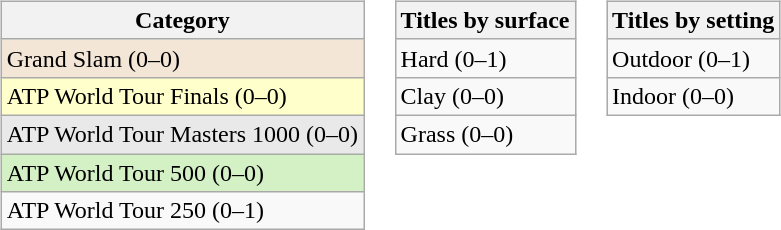<table>
<tr>
<td valign=top><br><table class=wikitable>
<tr>
<th>Category</th>
</tr>
<tr bgcolor=#F3E6D7>
<td>Grand Slam (0–0)</td>
</tr>
<tr bgcolor=ffffcc>
<td>ATP World Tour Finals (0–0)</td>
</tr>
<tr bgcolor=#E9E9E9>
<td>ATP World Tour Masters 1000 (0–0)</td>
</tr>
<tr bgcolor=#D4F1C5>
<td>ATP World Tour 500 (0–0)</td>
</tr>
<tr>
<td>ATP World Tour 250 (0–1)</td>
</tr>
</table>
</td>
<td valign=top><br><table class=wikitable>
<tr>
<th>Titles by surface</th>
</tr>
<tr>
<td>Hard (0–1)</td>
</tr>
<tr>
<td>Clay (0–0)</td>
</tr>
<tr>
<td>Grass (0–0)</td>
</tr>
</table>
</td>
<td valign=top><br><table class=wikitable>
<tr>
<th>Titles by setting</th>
</tr>
<tr>
<td>Outdoor (0–1)</td>
</tr>
<tr>
<td>Indoor (0–0)</td>
</tr>
</table>
</td>
</tr>
</table>
